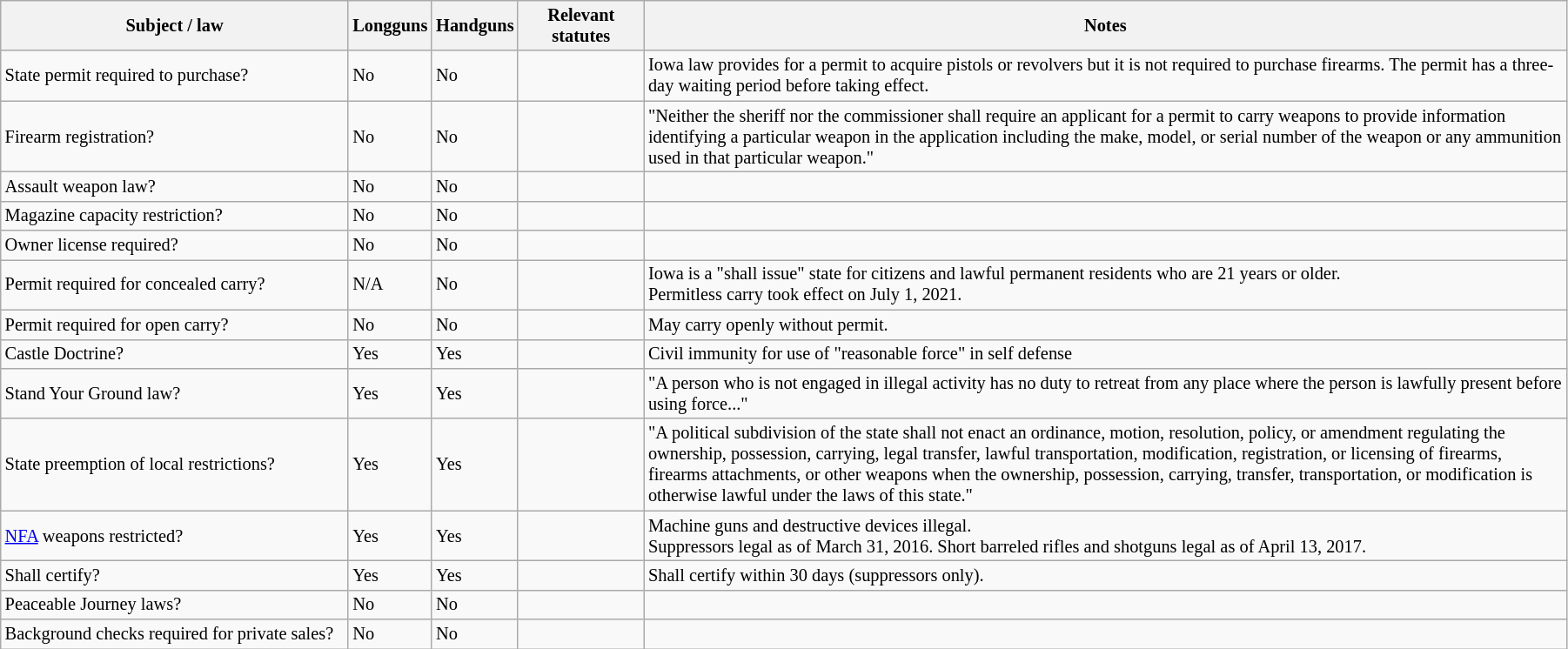<table class="wikitable" style="font-size:85%; width:95%;">
<tr>
<th scope="col" style="width:260px;">Subject / law</th>
<th scope="col" style="width:50px;">Longguns</th>
<th scope="col" style="width:50px;">Handguns</th>
<th scope="col" style="width:90px;">Relevant statutes</th>
<th>Notes</th>
</tr>
<tr>
<td>State permit required to purchase?</td>
<td>No</td>
<td>No</td>
<td></td>
<td>Iowa law provides for a permit to acquire pistols or revolvers but it is not required to purchase firearms. The permit has a three-day waiting period before taking effect.</td>
</tr>
<tr>
<td>Firearm registration?</td>
<td>No</td>
<td>No</td>
<td></td>
<td>"Neither the sheriff nor the commissioner shall require an applicant for a permit to carry weapons to provide information identifying a particular weapon in the application including the make, model, or serial number of the weapon or any ammunition used in that particular weapon."</td>
</tr>
<tr>
<td>Assault weapon law?</td>
<td>No</td>
<td>No</td>
<td></td>
<td></td>
</tr>
<tr>
<td>Magazine capacity restriction?</td>
<td>No</td>
<td>No</td>
<td></td>
<td></td>
</tr>
<tr>
<td>Owner license required?</td>
<td>No</td>
<td>No</td>
<td></td>
<td></td>
</tr>
<tr>
<td>Permit required for concealed carry?</td>
<td>N/A</td>
<td>No</td>
<td><br></td>
<td>Iowa is a "shall issue" state for citizens and lawful permanent residents who are 21 years or older.<br>Permitless carry took effect on July 1, 2021.</td>
</tr>
<tr>
<td>Permit required for open carry?</td>
<td>No</td>
<td>No</td>
<td></td>
<td>May carry openly without permit.</td>
</tr>
<tr>
<td>Castle Doctrine?</td>
<td>Yes</td>
<td>Yes</td>
<td><br></td>
<td>Civil immunity for use of "reasonable force" in self defense</td>
</tr>
<tr>
<td>Stand Your Ground law?</td>
<td>Yes</td>
<td>Yes</td>
<td><br></td>
<td>"A person who is not engaged in illegal activity has no duty to retreat from any place where the person is lawfully present before using force..."</td>
</tr>
<tr>
<td>State preemption of local restrictions?</td>
<td>Yes</td>
<td>Yes</td>
<td></td>
<td>"A political subdivision of the state shall not enact an ordinance, motion, resolution, policy, or amendment regulating the ownership, possession, carrying, legal transfer, lawful transportation, modification, registration, or licensing of firearms, firearms attachments, or other weapons when the ownership, possession, carrying, transfer, transportation, or modification is otherwise lawful under the laws of this state."</td>
</tr>
<tr>
<td><a href='#'>NFA</a> weapons restricted?</td>
<td>Yes</td>
<td>Yes</td>
<td></td>
<td>Machine guns and destructive devices illegal.<br>Suppressors legal as of March 31, 2016. Short barreled rifles and shotguns legal as of April 13, 2017.</td>
</tr>
<tr>
<td>Shall certify?</td>
<td>Yes</td>
<td>Yes</td>
<td></td>
<td>Shall certify within 30 days (suppressors only).</td>
</tr>
<tr>
<td>Peaceable Journey laws?</td>
<td>No</td>
<td>No</td>
<td></td>
<td></td>
</tr>
<tr>
<td>Background checks required for private sales?</td>
<td>No</td>
<td>No</td>
<td></td>
<td></td>
</tr>
</table>
